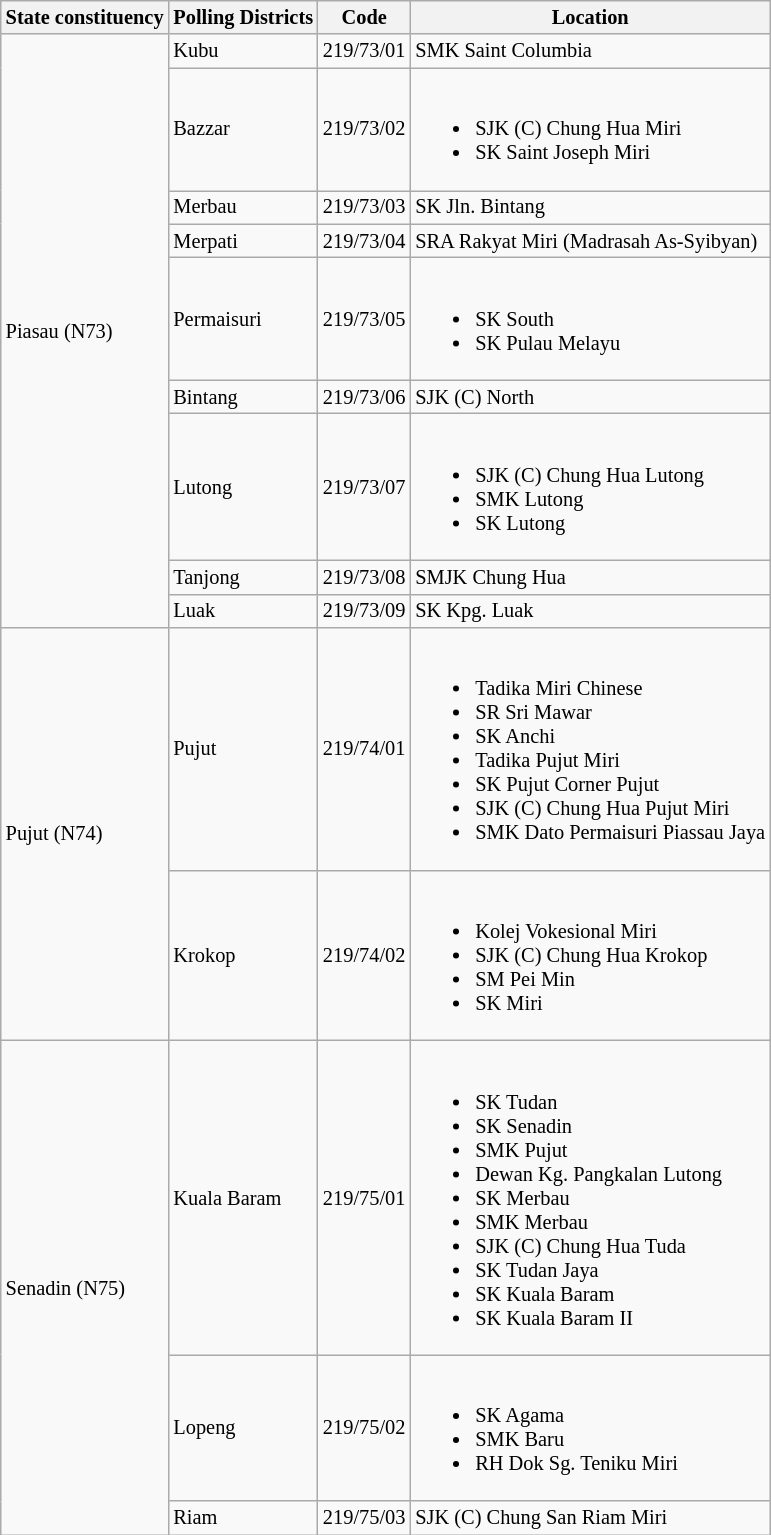<table class="wikitable sortable mw-collapsible" style="white-space:nowrap;font-size:85%">
<tr>
<th>State constituency</th>
<th>Polling Districts</th>
<th>Code</th>
<th>Location</th>
</tr>
<tr>
<td rowspan="9">Piasau (N73)</td>
<td>Kubu</td>
<td>219/73/01</td>
<td>SMK Saint Columbia</td>
</tr>
<tr>
<td>Bazzar</td>
<td>219/73/02</td>
<td><br><ul><li>SJK (C) Chung Hua Miri</li><li>SK Saint Joseph Miri</li></ul></td>
</tr>
<tr>
<td>Merbau</td>
<td>219/73/03</td>
<td>SK Jln. Bintang</td>
</tr>
<tr>
<td>Merpati</td>
<td>219/73/04</td>
<td>SRA Rakyat Miri (Madrasah As-Syibyan)</td>
</tr>
<tr>
<td>Permaisuri</td>
<td>219/73/05</td>
<td><br><ul><li>SK South</li><li>SK Pulau Melayu</li></ul></td>
</tr>
<tr>
<td>Bintang</td>
<td>219/73/06</td>
<td>SJK (C) North</td>
</tr>
<tr>
<td>Lutong</td>
<td>219/73/07</td>
<td><br><ul><li>SJK (C) Chung Hua Lutong</li><li>SMK Lutong</li><li>SK Lutong</li></ul></td>
</tr>
<tr>
<td>Tanjong</td>
<td>219/73/08</td>
<td>SMJK Chung Hua</td>
</tr>
<tr>
<td>Luak</td>
<td>219/73/09</td>
<td>SK Kpg. Luak</td>
</tr>
<tr>
<td rowspan="2">Pujut (N74)</td>
<td>Pujut</td>
<td>219/74/01</td>
<td><br><ul><li>Tadika Miri Chinese</li><li>SR Sri Mawar</li><li>SK Anchi</li><li>Tadika Pujut Miri</li><li>SK Pujut Corner Pujut</li><li>SJK (C) Chung Hua Pujut Miri</li><li>SMK Dato Permaisuri Piassau Jaya</li></ul></td>
</tr>
<tr>
<td>Krokop</td>
<td>219/74/02</td>
<td><br><ul><li>Kolej Vokesional Miri</li><li>SJK (C) Chung Hua Krokop</li><li>SM Pei Min</li><li>SK Miri</li></ul></td>
</tr>
<tr>
<td rowspan="3">Senadin (N75)</td>
<td>Kuala Baram</td>
<td>219/75/01</td>
<td><br><ul><li>SK Tudan</li><li>SK Senadin</li><li>SMK Pujut</li><li>Dewan Kg. Pangkalan Lutong</li><li>SK Merbau</li><li>SMK Merbau</li><li>SJK (C) Chung Hua Tuda</li><li>SK Tudan Jaya</li><li>SK Kuala Baram</li><li>SK Kuala Baram II</li></ul></td>
</tr>
<tr>
<td>Lopeng</td>
<td>219/75/02</td>
<td><br><ul><li>SK Agama</li><li>SMK Baru</li><li>RH Dok Sg. Teniku Miri</li></ul></td>
</tr>
<tr>
<td>Riam</td>
<td>219/75/03</td>
<td>SJK (C) Chung San Riam Miri</td>
</tr>
</table>
